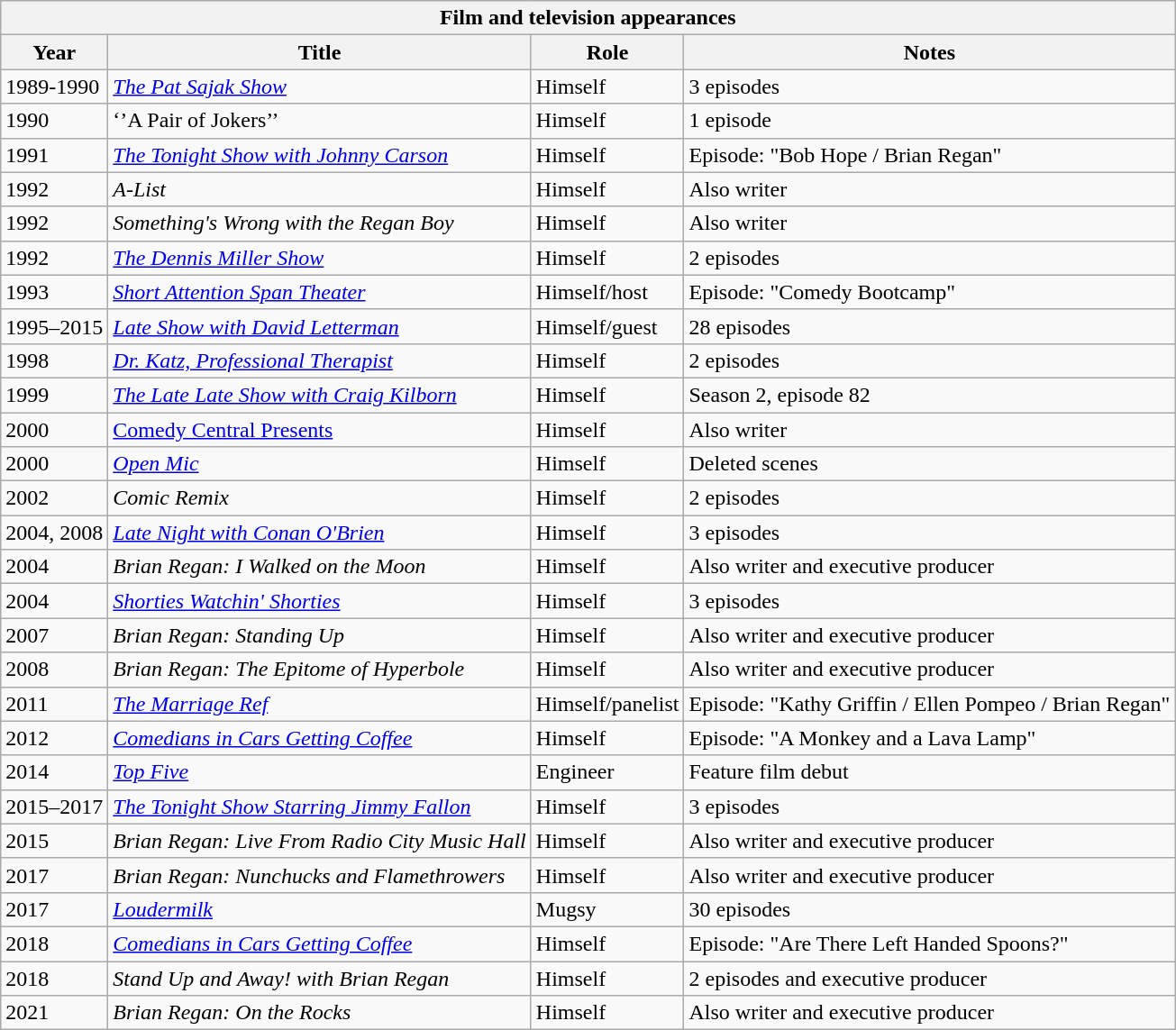<table class= wikitable>
<tr>
<th colspan="4">Film and television appearances</th>
</tr>
<tr>
<th>Year</th>
<th>Title</th>
<th>Role</th>
<th>Notes</th>
</tr>
<tr>
<td>1989-1990</td>
<td><em><a href='#'>The Pat Sajak Show</a></em></td>
<td>Himself</td>
<td>3 episodes</td>
</tr>
<tr>
<td>1990</td>
<td>‘’A Pair of Jokers’’</td>
<td>Himself</td>
<td>1 episode</td>
</tr>
<tr>
<td>1991</td>
<td><em><a href='#'>The Tonight Show with Johnny Carson</a></em></td>
<td>Himself</td>
<td>Episode: "Bob Hope / Brian Regan"</td>
</tr>
<tr>
<td>1992</td>
<td><em>A-List</em></td>
<td>Himself</td>
<td>Also writer</td>
</tr>
<tr>
<td>1992</td>
<td><em>Something's Wrong with the Regan Boy</em></td>
<td>Himself</td>
<td>Also writer</td>
</tr>
<tr>
<td>1992</td>
<td><em><a href='#'>The Dennis Miller Show</a></em></td>
<td>Himself</td>
<td>2 episodes</td>
</tr>
<tr>
<td>1993</td>
<td><em><a href='#'>Short Attention Span Theater</a></em></td>
<td>Himself/host</td>
<td>Episode: "Comedy Bootcamp"</td>
</tr>
<tr>
<td>1995–2015</td>
<td><em><a href='#'>Late Show with David Letterman</a></em></td>
<td>Himself/guest</td>
<td>28 episodes</td>
</tr>
<tr>
<td>1998</td>
<td><em><a href='#'>Dr. Katz, Professional Therapist</a></em></td>
<td>Himself</td>
<td>2 episodes</td>
</tr>
<tr>
<td>1999</td>
<td><em><a href='#'>The Late Late Show with Craig Kilborn</a></em></td>
<td>Himself</td>
<td>Season 2, episode 82</td>
</tr>
<tr>
<td>2000</td>
<td><a href='#'>Comedy Central Presents</a></td>
<td>Himself</td>
<td>Also writer</td>
</tr>
<tr>
<td>2000</td>
<td><em><a href='#'>Open Mic</a></em></td>
<td>Himself</td>
<td>Deleted scenes</td>
</tr>
<tr>
<td>2002</td>
<td><em>Comic Remix</em></td>
<td>Himself</td>
<td>2 episodes</td>
</tr>
<tr>
<td>2004, 2008</td>
<td><em><a href='#'>Late Night with Conan O'Brien</a></em></td>
<td>Himself</td>
<td>3 episodes</td>
</tr>
<tr>
<td>2004</td>
<td><em>Brian Regan: I Walked on the Moon</em></td>
<td>Himself</td>
<td>Also writer and executive producer</td>
</tr>
<tr>
<td>2004</td>
<td><em><a href='#'>Shorties Watchin' Shorties</a></em></td>
<td>Himself</td>
<td>3 episodes</td>
</tr>
<tr>
<td>2007</td>
<td><em>Brian Regan: Standing Up</em></td>
<td>Himself</td>
<td>Also writer and executive producer</td>
</tr>
<tr>
<td>2008</td>
<td><em>Brian Regan: The Epitome of Hyperbole</em></td>
<td>Himself</td>
<td>Also writer and executive producer</td>
</tr>
<tr>
<td>2011</td>
<td><em><a href='#'>The Marriage Ref</a></em></td>
<td>Himself/panelist</td>
<td>Episode: "Kathy Griffin / Ellen Pompeo / Brian Regan"</td>
</tr>
<tr>
<td>2012</td>
<td><em><a href='#'>Comedians in Cars Getting Coffee</a></em></td>
<td>Himself</td>
<td>Episode: "A Monkey and a Lava Lamp"</td>
</tr>
<tr>
<td>2014</td>
<td><em><a href='#'>Top Five</a></em></td>
<td>Engineer</td>
<td>Feature film debut</td>
</tr>
<tr>
<td>2015–2017</td>
<td><em><a href='#'>The Tonight Show Starring Jimmy Fallon</a></em></td>
<td>Himself</td>
<td>3 episodes</td>
</tr>
<tr>
<td>2015</td>
<td><em>Brian Regan: Live From Radio City Music Hall</em></td>
<td>Himself</td>
<td>Also writer and executive producer</td>
</tr>
<tr>
<td>2017</td>
<td><em>Brian Regan: Nunchucks and Flamethrowers</em></td>
<td>Himself</td>
<td>Also writer and executive producer</td>
</tr>
<tr>
<td>2017</td>
<td><a href='#'><em>Loudermilk</em></a></td>
<td>Mugsy</td>
<td>30 episodes</td>
</tr>
<tr>
<td>2018</td>
<td><em><a href='#'>Comedians in Cars Getting Coffee</a></em></td>
<td>Himself</td>
<td>Episode: "Are There Left Handed Spoons?"</td>
</tr>
<tr>
<td>2018</td>
<td><em>Stand Up and Away! with Brian Regan</em></td>
<td>Himself</td>
<td>2 episodes and executive producer</td>
</tr>
<tr>
<td>2021</td>
<td><em>Brian Regan: On the Rocks</em></td>
<td>Himself</td>
<td>Also writer and executive producer</td>
</tr>
</table>
